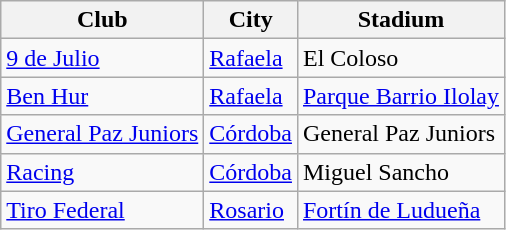<table class="wikitable sortable">
<tr>
<th>Club</th>
<th>City</th>
<th>Stadium</th>
</tr>
<tr>
<td>  <a href='#'>9 de Julio</a></td>
<td><a href='#'>Rafaela</a></td>
<td>El Coloso</td>
</tr>
<tr>
<td> <a href='#'>Ben Hur</a></td>
<td><a href='#'>Rafaela</a></td>
<td><a href='#'>Parque Barrio Ilolay</a></td>
</tr>
<tr>
<td> <a href='#'>General Paz Juniors</a></td>
<td><a href='#'>Córdoba</a></td>
<td>General Paz Juniors</td>
</tr>
<tr>
<td> <a href='#'>Racing</a></td>
<td><a href='#'>Córdoba</a></td>
<td>Miguel Sancho</td>
</tr>
<tr>
<td> <a href='#'>Tiro Federal</a></td>
<td><a href='#'>Rosario</a></td>
<td><a href='#'>Fortín de Ludueña</a></td>
</tr>
</table>
